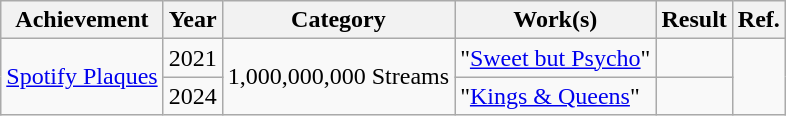<table class="wikitable">
<tr>
<th>Achievement</th>
<th>Year</th>
<th>Category</th>
<th>Work(s)</th>
<th>Result</th>
<th>Ref.</th>
</tr>
<tr>
<td rowspan="2"><a href='#'>Spotify Plaques</a></td>
<td>2021</td>
<td rowspan="2">1,000,000,000 Streams</td>
<td>"<a href='#'>Sweet but Psycho</a>"</td>
<td></td>
<td rowspan="2"></td>
</tr>
<tr>
<td>2024</td>
<td>"<a href='#'>Kings & Queens</a>"</td>
<td></td>
</tr>
</table>
